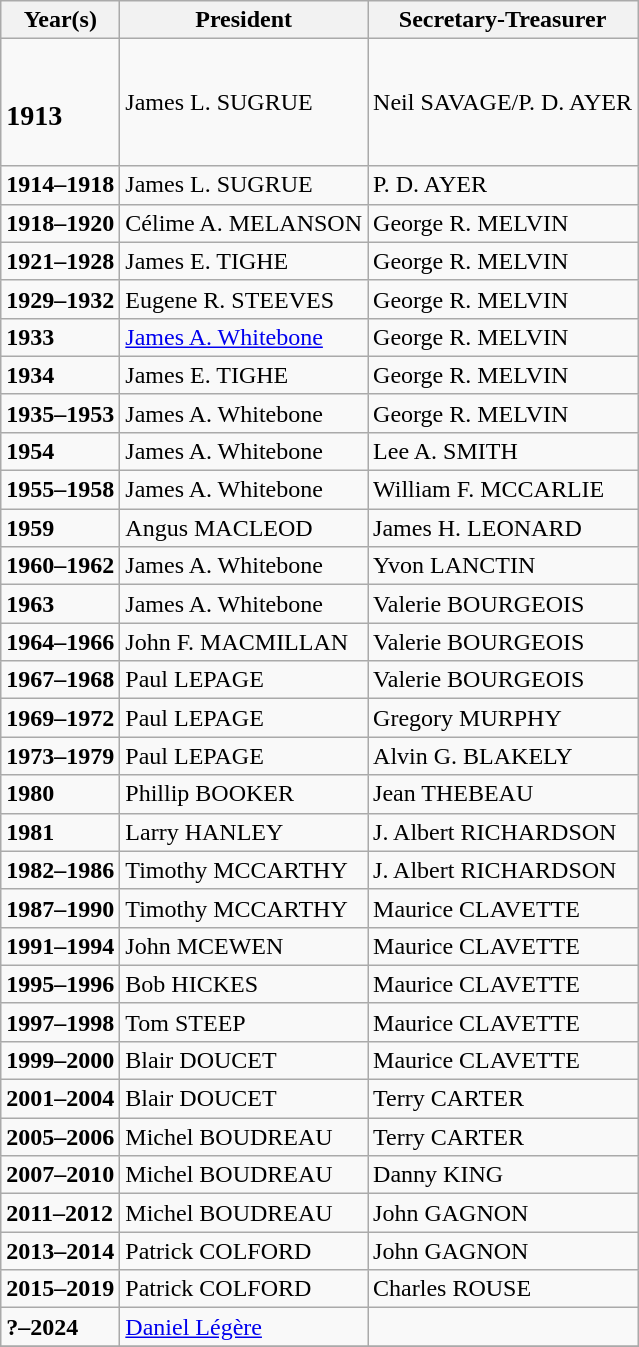<table class="wikitable sortable mw-collapsible">
<tr>
<th>Year(s)</th>
<th>President</th>
<th>Secretary-Treasurer</th>
</tr>
<tr>
<td><br><h3>1913</h3></td>
<td>James L. SUGRUE</td>
<td>Neil SAVAGE/P. D. AYER</td>
</tr>
<tr>
<td><strong>1914–1918</strong></td>
<td>James L. SUGRUE</td>
<td>P. D. AYER</td>
</tr>
<tr>
<td><strong>1918–1920</strong></td>
<td>Célime A. MELANSON</td>
<td>George R. MELVIN</td>
</tr>
<tr>
<td><strong>1921–1928</strong></td>
<td>James E. TIGHE</td>
<td>George R. MELVIN</td>
</tr>
<tr>
<td><strong>1929–1932</strong></td>
<td>Eugene R. STEEVES</td>
<td>George R. MELVIN</td>
</tr>
<tr>
<td><strong>1933</strong></td>
<td><a href='#'>James A. Whitebone</a></td>
<td>George R. MELVIN</td>
</tr>
<tr>
<td><strong>1934</strong></td>
<td>James E. TIGHE</td>
<td>George R. MELVIN</td>
</tr>
<tr>
<td><strong>1935–1953</strong></td>
<td>James A. Whitebone</td>
<td>George R. MELVIN</td>
</tr>
<tr>
<td><strong>1954</strong></td>
<td>James A. Whitebone</td>
<td>Lee A. SMITH</td>
</tr>
<tr>
<td><strong>1955–1958</strong></td>
<td>James A. Whitebone</td>
<td>William F. MCCARLIE</td>
</tr>
<tr>
<td><strong>1959</strong></td>
<td>Angus MACLEOD</td>
<td>James H. LEONARD</td>
</tr>
<tr>
<td><strong>1960–1962</strong></td>
<td>James A. Whitebone</td>
<td>Yvon LANCTIN</td>
</tr>
<tr>
<td><strong>1963</strong></td>
<td>James A. Whitebone</td>
<td>Valerie BOURGEOIS</td>
</tr>
<tr>
<td><strong>1964–1966</strong></td>
<td>John F. MACMILLAN</td>
<td>Valerie BOURGEOIS</td>
</tr>
<tr>
<td><strong>1967–1968</strong></td>
<td>Paul LEPAGE</td>
<td>Valerie BOURGEOIS</td>
</tr>
<tr>
<td><strong>1969–1972</strong></td>
<td>Paul LEPAGE</td>
<td>Gregory MURPHY</td>
</tr>
<tr>
<td><strong>1973–1979</strong></td>
<td>Paul LEPAGE</td>
<td>Alvin G. BLAKELY</td>
</tr>
<tr>
<td><strong>1980</strong></td>
<td>Phillip BOOKER</td>
<td>Jean THEBEAU</td>
</tr>
<tr>
<td><strong>1981</strong></td>
<td>Larry HANLEY</td>
<td>J. Albert RICHARDSON</td>
</tr>
<tr>
<td><strong>1982–1986</strong></td>
<td>Timothy MCCARTHY</td>
<td>J. Albert RICHARDSON</td>
</tr>
<tr>
<td><strong>1987–1990</strong></td>
<td>Timothy MCCARTHY</td>
<td>Maurice CLAVETTE</td>
</tr>
<tr>
<td><strong>1991–1994</strong></td>
<td>John MCEWEN</td>
<td>Maurice CLAVETTE</td>
</tr>
<tr>
<td><strong>1995–1996</strong></td>
<td>Bob HICKES </td>
<td>Maurice CLAVETTE</td>
</tr>
<tr>
<td><strong>1997–1998</strong></td>
<td>Tom STEEP</td>
<td>Maurice CLAVETTE </td>
</tr>
<tr>
<td><strong>1999–2000</strong></td>
<td>Blair DOUCET</td>
<td>Maurice CLAVETTE </td>
</tr>
<tr>
<td><strong>2001–2004</strong></td>
<td>Blair DOUCET</td>
<td>Terry CARTER</td>
</tr>
<tr>
<td><strong>2005–2006</strong></td>
<td>Michel BOUDREAU</td>
<td>Terry CARTER</td>
</tr>
<tr>
<td><strong>2007–2010</strong></td>
<td>Michel BOUDREAU</td>
<td>Danny KING</td>
</tr>
<tr>
<td><strong>2011–2012</strong></td>
<td>Michel BOUDREAU</td>
<td>John GAGNON</td>
</tr>
<tr>
<td><strong>2013–2014</strong></td>
<td>Patrick COLFORD</td>
<td>John GAGNON</td>
</tr>
<tr>
<td><strong>2015–2019</strong></td>
<td>Patrick COLFORD</td>
<td>Charles ROUSE</td>
</tr>
<tr>
<td><strong>?–2024</strong></td>
<td><a href='#'>Daniel Légère</a></td>
<td></td>
</tr>
<tr>
</tr>
</table>
